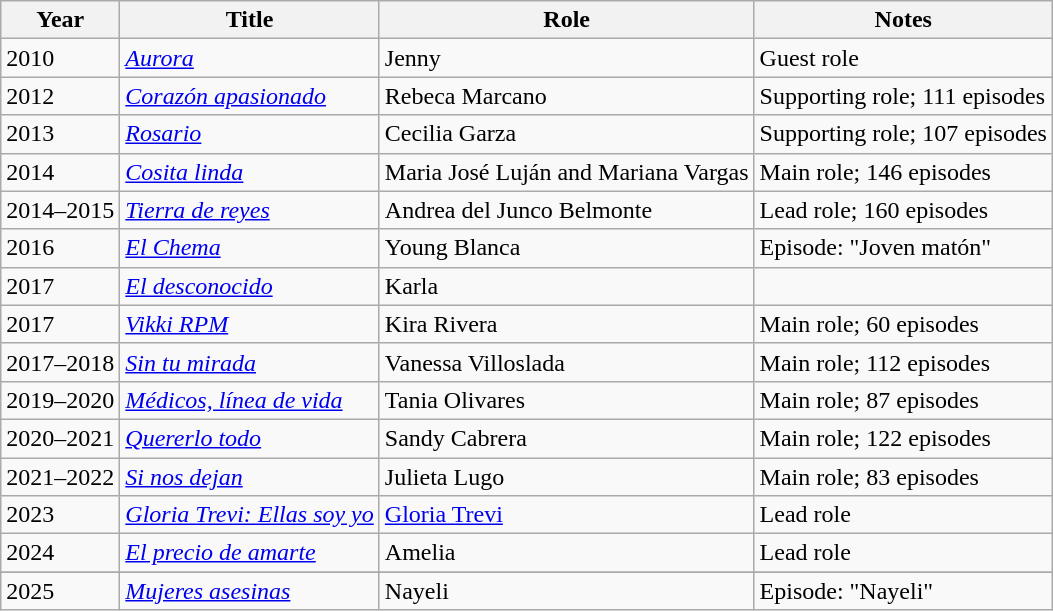<table class="wikitable sortable">
<tr>
<th>Year</th>
<th>Title</th>
<th>Role</th>
<th>Notes</th>
</tr>
<tr>
<td>2010</td>
<td><em><a href='#'>Aurora</a></em></td>
<td>Jenny</td>
<td>Guest role</td>
</tr>
<tr>
<td>2012</td>
<td><em><a href='#'>Corazón apasionado</a></em></td>
<td>Rebeca Marcano</td>
<td>Supporting role; 111 episodes</td>
</tr>
<tr>
<td>2013</td>
<td><em><a href='#'>Rosario</a></em></td>
<td>Cecilia Garza</td>
<td>Supporting role; 107 episodes</td>
</tr>
<tr>
<td>2014</td>
<td><em><a href='#'>Cosita linda</a></em></td>
<td>Maria José Luján and Mariana Vargas</td>
<td>Main role; 146 episodes</td>
</tr>
<tr>
<td>2014–2015</td>
<td><em><a href='#'>Tierra de reyes</a></em></td>
<td>Andrea del Junco Belmonte</td>
<td>Lead role; 160 episodes</td>
</tr>
<tr>
<td>2016</td>
<td><em><a href='#'>El Chema</a></em></td>
<td>Young Blanca</td>
<td>Episode: "Joven matón"</td>
</tr>
<tr>
<td>2017</td>
<td><em><a href='#'>El desconocido</a></em></td>
<td>Karla</td>
<td></td>
</tr>
<tr>
<td>2017</td>
<td><em><a href='#'>Vikki RPM</a></em></td>
<td>Kira Rivera</td>
<td>Main role; 60 episodes</td>
</tr>
<tr>
<td>2017–2018</td>
<td><em><a href='#'>Sin tu mirada</a></em></td>
<td>Vanessa Villoslada</td>
<td>Main role; 112 episodes</td>
</tr>
<tr>
<td>2019–2020</td>
<td><em><a href='#'>Médicos, línea de vida</a></em></td>
<td>Tania Olivares</td>
<td>Main role; 87 episodes</td>
</tr>
<tr>
<td>2020–2021</td>
<td><em><a href='#'>Quererlo todo</a></em></td>
<td>Sandy Cabrera</td>
<td>Main role; 122 episodes</td>
</tr>
<tr>
<td>2021–2022</td>
<td><em><a href='#'>Si nos dejan</a></em></td>
<td>Julieta Lugo</td>
<td>Main role; 83 episodes</td>
</tr>
<tr>
<td>2023</td>
<td><em><a href='#'>Gloria Trevi: Ellas soy yo</a></em></td>
<td><a href='#'>Gloria Trevi</a></td>
<td>Lead role</td>
</tr>
<tr>
<td>2024</td>
<td><em><a href='#'>El precio de amarte</a></em></td>
<td>Amelia</td>
<td>Lead role</td>
</tr>
<tr>
</tr>
<tr>
<td>2025</td>
<td><em><a href='#'>Mujeres asesinas</a></em></td>
<td>Nayeli</td>
<td>Episode: "Nayeli"</td>
</tr>
</table>
